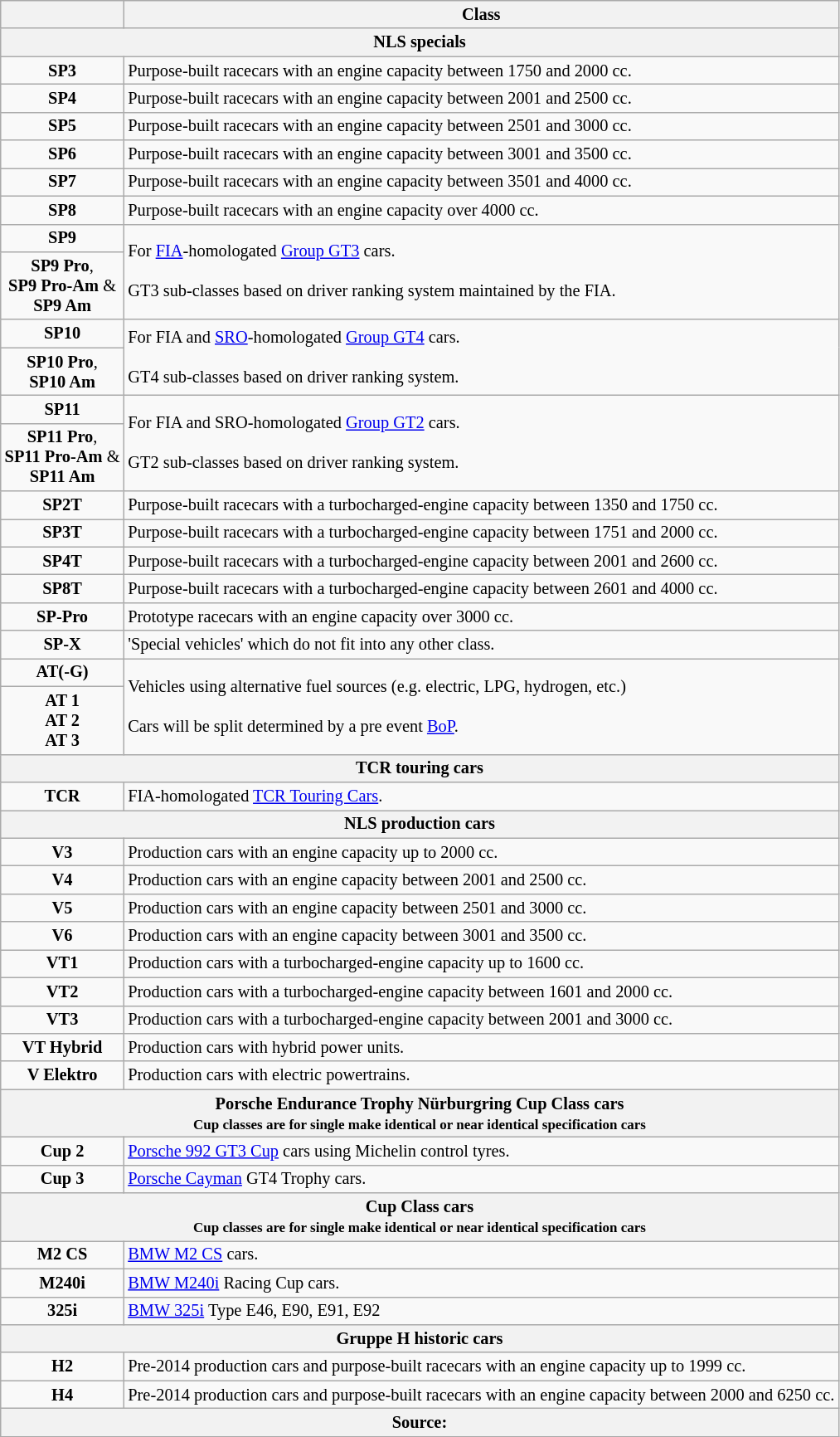<table class="wikitable" style="font-size: 85%;">
<tr>
<th></th>
<th>Class</th>
</tr>
<tr>
<th colspan="2">NLS specials</th>
</tr>
<tr>
<td style="text-align:center"><strong>SP3</strong></td>
<td>Purpose-built racecars with an engine capacity between 1750 and 2000 cc.</td>
</tr>
<tr>
<td style="text-align:center"><strong>SP4</strong></td>
<td>Purpose-built racecars with an engine capacity between 2001 and 2500 cc.</td>
</tr>
<tr>
<td style="text-align:center"><strong>SP5</strong></td>
<td>Purpose-built racecars with an engine capacity between 2501 and 3000 cc.</td>
</tr>
<tr>
<td style="text-align:center"><strong>SP6</strong></td>
<td>Purpose-built racecars with an engine capacity between 3001 and 3500 cc.</td>
</tr>
<tr>
<td style="text-align:center"><strong>SP7</strong></td>
<td>Purpose-built racecars with an engine capacity between 3501 and 4000 cc.</td>
</tr>
<tr>
<td style="text-align:center"><strong>SP8</strong></td>
<td>Purpose-built racecars with an engine capacity over 4000 cc.</td>
</tr>
<tr>
<td style="text-align:center"><strong>SP9</strong></td>
<td rowspan="2">For <a href='#'>FIA</a>-homologated <a href='#'>Group GT3</a> cars. <br><br> GT3 sub-classes based on driver ranking system maintained by the FIA.</td>
</tr>
<tr>
<td style="text-align:center"><strong>SP9 Pro</strong>,<br> <strong>SP9 Pro-Am</strong> &<br> <strong>SP9 Am</strong></td>
</tr>
<tr>
<td style="text-align:center"><strong>SP10</strong></td>
<td rowspan="2">For FIA and <a href='#'>SRO</a>-homologated <a href='#'>Group GT4</a> cars.<br><br>GT4 sub-classes based on driver ranking system.</td>
</tr>
<tr>
<td style="text-align:center"><strong>SP10 Pro</strong>,<br> <strong>SP10 Am</strong></td>
</tr>
<tr>
<td style="text-align:center"><strong>SP11</strong></td>
<td rowspan="2">For FIA and SRO-homologated <a href='#'>Group GT2</a> cars. <br><br> GT2 sub-classes based on driver ranking system.</td>
</tr>
<tr>
<td style="text-align:center"><strong>SP11 Pro</strong>,<br> <strong>SP11 Pro-Am</strong> &<br> <strong>SP11 Am</strong></td>
</tr>
<tr>
<td style="text-align:center"><strong>SP2T</strong></td>
<td>Purpose-built racecars with a turbocharged-engine capacity between 1350 and 1750 cc.</td>
</tr>
<tr>
<td style="text-align:center"><strong>SP3T</strong></td>
<td>Purpose-built racecars with a turbocharged-engine capacity between 1751 and 2000 cc.</td>
</tr>
<tr>
<td style="text-align:center"><strong>SP4T</strong></td>
<td>Purpose-built racecars with a turbocharged-engine capacity between 2001 and 2600 cc.</td>
</tr>
<tr>
<td style="text-align:center"><strong>SP8T</strong></td>
<td>Purpose-built racecars with a turbocharged-engine capacity between 2601 and 4000 cc.</td>
</tr>
<tr>
<td style="text-align:center"><strong>SP-Pro</strong></td>
<td>Prototype racecars with an engine capacity over 3000 cc.</td>
</tr>
<tr>
<td style="text-align:center"><strong>SP-X</strong></td>
<td>'Special vehicles' which do not fit into any other class.</td>
</tr>
<tr>
<td style="text-align:center"><strong>AT(-G)</strong></td>
<td rowspan="2">Vehicles using alternative fuel sources (e.g. electric, LPG, hydrogen, etc.)<br><br>Cars will be split determined by a pre event <a href='#'>BoP</a>.</td>
</tr>
<tr>
<td style="text-align:center"><strong>AT 1</strong><br> <strong>AT 2</strong><br> <strong>AT 3</strong></td>
</tr>
<tr>
<th colspan="2">TCR touring cars</th>
</tr>
<tr>
<td style="text-align:center"><strong>TCR</strong></td>
<td>FIA-homologated <a href='#'>TCR Touring Cars</a>.</td>
</tr>
<tr>
<th colspan="2">NLS production cars</th>
</tr>
<tr>
<td style="text-align:center"><strong>V3</strong></td>
<td>Production cars with an engine capacity up to 2000 cc.</td>
</tr>
<tr>
<td style="text-align:center"><strong>V4</strong></td>
<td>Production cars with an engine capacity between 2001 and 2500 cc.</td>
</tr>
<tr>
<td style="text-align:center"><strong>V5</strong></td>
<td>Production cars with an engine capacity between 2501 and 3000 cc.</td>
</tr>
<tr>
<td style="text-align:center"><strong>V6</strong></td>
<td>Production cars with an engine capacity between 3001 and 3500 cc.</td>
</tr>
<tr>
<td style="text-align:center"><strong>VT1</strong></td>
<td>Production cars with a turbocharged-engine capacity up to 1600 cc.</td>
</tr>
<tr>
<td style="text-align:center"><strong>VT2</strong></td>
<td>Production cars with a turbocharged-engine capacity between 1601 and 2000 cc.</td>
</tr>
<tr>
<td style="text-align:center"><strong>VT3</strong></td>
<td>Production cars with a turbocharged-engine capacity between 2001 and 3000 cc.</td>
</tr>
<tr>
<td style="text-align:center"><strong>VT Hybrid</strong></td>
<td>Production cars with hybrid power units.</td>
</tr>
<tr>
<td style="text-align:center"><strong>V Elektro</strong></td>
<td>Production cars with electric powertrains.</td>
</tr>
<tr>
<th colspan="2">Porsche Endurance Trophy Nürburgring Cup Class cars<br><small>Cup classes are for single make identical or near identical specification cars</small></th>
</tr>
<tr>
<td style="text-align:center"><strong>Cup 2</strong></td>
<td><a href='#'>Porsche 992 GT3 Cup</a> cars using Michelin control tyres.</td>
</tr>
<tr>
<td style="text-align:center"><strong>Cup 3</strong></td>
<td><a href='#'>Porsche Cayman</a> GT4 Trophy cars.</td>
</tr>
<tr>
<th colspan="2">Cup Class cars <br><small>Cup classes are for single make identical or near identical specification cars</small></th>
</tr>
<tr>
<td style="text-align:center"><strong>M2 CS</strong></td>
<td><a href='#'>BMW M2 CS</a> cars.</td>
</tr>
<tr>
<td style="text-align:center"><strong>M240i</strong></td>
<td><a href='#'>BMW M240i</a> Racing Cup cars.</td>
</tr>
<tr>
<td style="text-align:center"><strong>325i</strong></td>
<td><a href='#'>BMW 325i</a> Type E46, E90, E91, E92</td>
</tr>
<tr>
<th colspan="2">Gruppe H historic cars</th>
</tr>
<tr>
<td style="text-align:center"><strong>H2</strong></td>
<td>Pre-2014 production cars and purpose-built racecars with an engine capacity up to 1999 cc.</td>
</tr>
<tr>
<td style="text-align:center"><strong>H4</strong></td>
<td>Pre-2014 production cars and purpose-built racecars with an engine capacity between 2000 and 6250 cc.</td>
</tr>
<tr>
<th colspan=2>Source:</th>
</tr>
</table>
